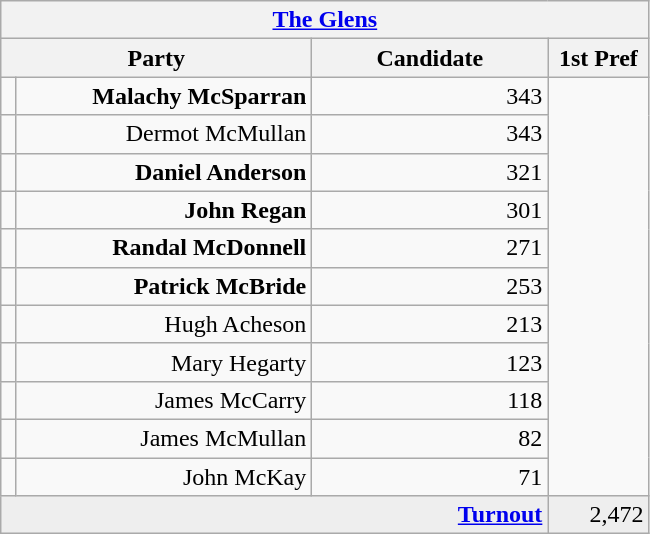<table class="wikitable">
<tr>
<th colspan="4" align="center"><a href='#'>The Glens</a></th>
</tr>
<tr>
<th colspan="2" align="center" width=200>Party</th>
<th width=150>Candidate</th>
<th width=60>1st Pref</th>
</tr>
<tr>
<td></td>
<td align="right"><strong>Malachy McSparran</strong></td>
<td align="right">343</td>
</tr>
<tr>
<td></td>
<td align="right">Dermot McMullan</td>
<td align="right">343</td>
</tr>
<tr>
<td></td>
<td align="right"><strong>Daniel Anderson</strong></td>
<td align="right">321</td>
</tr>
<tr>
<td></td>
<td align="right"><strong>John Regan</strong></td>
<td align="right">301</td>
</tr>
<tr>
<td></td>
<td align="right"><strong>Randal McDonnell</strong></td>
<td align="right">271</td>
</tr>
<tr>
<td></td>
<td align="right"><strong>Patrick McBride</strong></td>
<td align="right">253</td>
</tr>
<tr>
<td></td>
<td align="right">Hugh Acheson</td>
<td align="right">213</td>
</tr>
<tr>
<td></td>
<td align="right">Mary Hegarty</td>
<td align="right">123</td>
</tr>
<tr>
<td></td>
<td align="right">James McCarry</td>
<td align="right">118</td>
</tr>
<tr>
<td></td>
<td align="right">James McMullan</td>
<td align="right">82</td>
</tr>
<tr>
<td></td>
<td align="right">John McKay</td>
<td align="right">71</td>
</tr>
<tr bgcolor="EEEEEE">
<td colspan=3 align="right"><strong><a href='#'>Turnout</a></strong></td>
<td align="right">2,472</td>
</tr>
</table>
